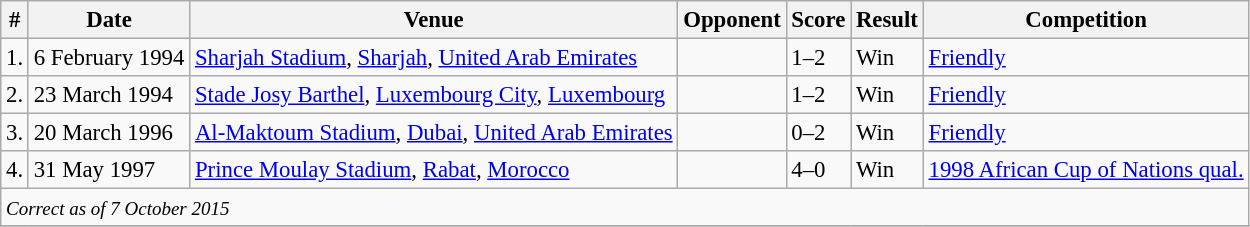<table class="wikitable" style="font-size:95%;">
<tr>
<th>#</th>
<th>Date</th>
<th>Venue</th>
<th>Opponent</th>
<th>Score</th>
<th>Result</th>
<th>Competition</th>
</tr>
<tr>
<td>1.</td>
<td>6 February 1994</td>
<td><a href='#'>Sharjah Stadium</a>, <a href='#'>Sharjah</a>, <a href='#'>United Arab Emirates</a></td>
<td></td>
<td>1–2</td>
<td>Win</td>
<td><a href='#'>Friendly</a></td>
</tr>
<tr>
<td>2.</td>
<td>23 March 1994</td>
<td><a href='#'>Stade Josy Barthel</a>, <a href='#'>Luxembourg City</a>, <a href='#'>Luxembourg</a></td>
<td></td>
<td>1–2</td>
<td>Win</td>
<td><a href='#'>Friendly</a></td>
</tr>
<tr>
<td>3.</td>
<td>20 March 1996</td>
<td><a href='#'>Al-Maktoum Stadium</a>, <a href='#'>Dubai</a>, <a href='#'>United Arab Emirates</a></td>
<td></td>
<td>0–2</td>
<td>Win</td>
<td><a href='#'>Friendly</a></td>
</tr>
<tr>
<td>4.</td>
<td>31 May 1997</td>
<td><a href='#'>Prince Moulay Stadium</a>, <a href='#'>Rabat</a>, <a href='#'>Morocco</a></td>
<td></td>
<td>4–0</td>
<td>Win</td>
<td><a href='#'>1998 African Cup of Nations qual.</a></td>
</tr>
<tr>
<td colspan="15"><small><em>Correct as of 7 October 2015</em></small></td>
</tr>
<tr>
</tr>
</table>
